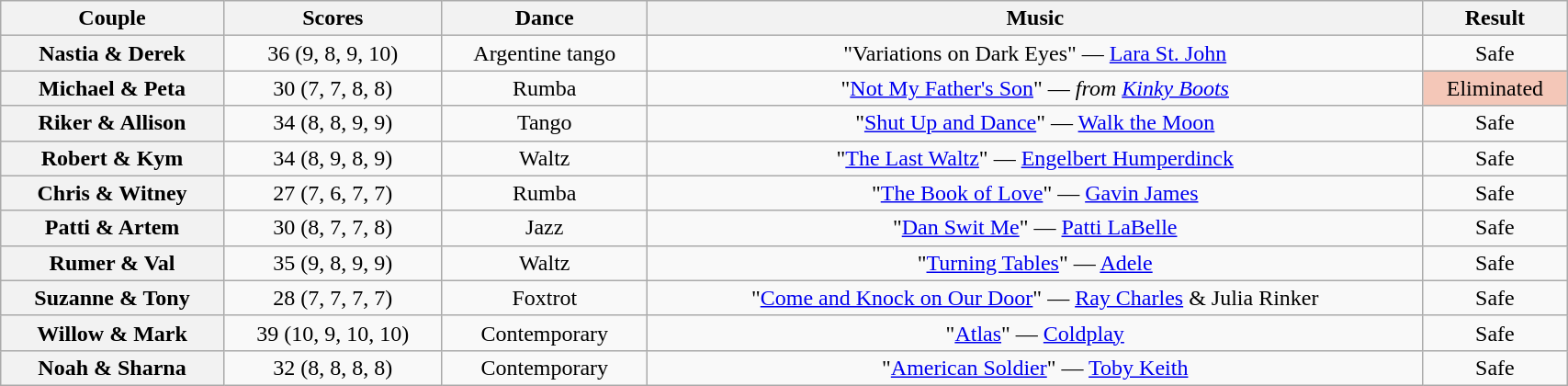<table class="wikitable sortable" style="text-align:center; width:90%">
<tr>
<th scope="col">Couple</th>
<th scope="col">Scores</th>
<th scope="col" class="unsortable">Dance</th>
<th scope="col" class="unsortable">Music</th>
<th scope="col" class="unsortable">Result</th>
</tr>
<tr>
<th scope="row">Nastia & Derek</th>
<td>36 (9, 8, 9, 10)</td>
<td>Argentine tango</td>
<td>"Variations on Dark Eyes" — <a href='#'>Lara St. John</a></td>
<td>Safe</td>
</tr>
<tr>
<th scope="row">Michael & Peta</th>
<td>30 (7, 7, 8, 8)</td>
<td>Rumba</td>
<td>"<a href='#'>Not My Father's Son</a>" — <em>from <a href='#'>Kinky Boots</a></em></td>
<td bgcolor=f4c7b8>Eliminated</td>
</tr>
<tr>
<th scope="row">Riker & Allison</th>
<td>34 (8, 8, 9, 9)</td>
<td>Tango</td>
<td>"<a href='#'>Shut Up and Dance</a>" — <a href='#'>Walk the Moon</a></td>
<td>Safe</td>
</tr>
<tr>
<th scope="row">Robert & Kym</th>
<td>34 (8, 9, 8, 9)</td>
<td>Waltz</td>
<td>"<a href='#'>The Last Waltz</a>" — <a href='#'>Engelbert Humperdinck</a></td>
<td>Safe</td>
</tr>
<tr>
<th scope="row">Chris & Witney</th>
<td>27 (7, 6, 7, 7)</td>
<td>Rumba</td>
<td>"<a href='#'>The Book of Love</a>" — <a href='#'>Gavin James</a></td>
<td>Safe</td>
</tr>
<tr>
<th scope="row">Patti & Artem</th>
<td>30 (8, 7, 7, 8)</td>
<td>Jazz</td>
<td>"<a href='#'>Dan Swit Me</a>" — <a href='#'>Patti LaBelle</a></td>
<td>Safe</td>
</tr>
<tr>
<th scope="row">Rumer & Val</th>
<td>35 (9, 8, 9, 9)</td>
<td>Waltz</td>
<td>"<a href='#'>Turning Tables</a>" — <a href='#'>Adele</a></td>
<td>Safe</td>
</tr>
<tr>
<th scope="row">Suzanne & Tony</th>
<td>28 (7, 7, 7, 7)</td>
<td>Foxtrot</td>
<td>"<a href='#'>Come and Knock on Our Door</a>" — <a href='#'>Ray Charles</a> & Julia Rinker</td>
<td>Safe</td>
</tr>
<tr>
<th scope="row">Willow & Mark</th>
<td>39 (10, 9, 10, 10)</td>
<td>Contemporary</td>
<td>"<a href='#'>Atlas</a>" — <a href='#'>Coldplay</a></td>
<td>Safe</td>
</tr>
<tr>
<th scope="row">Noah & Sharna</th>
<td>32 (8, 8, 8, 8)</td>
<td>Contemporary</td>
<td>"<a href='#'>American Soldier</a>" — <a href='#'>Toby Keith</a></td>
<td>Safe</td>
</tr>
</table>
